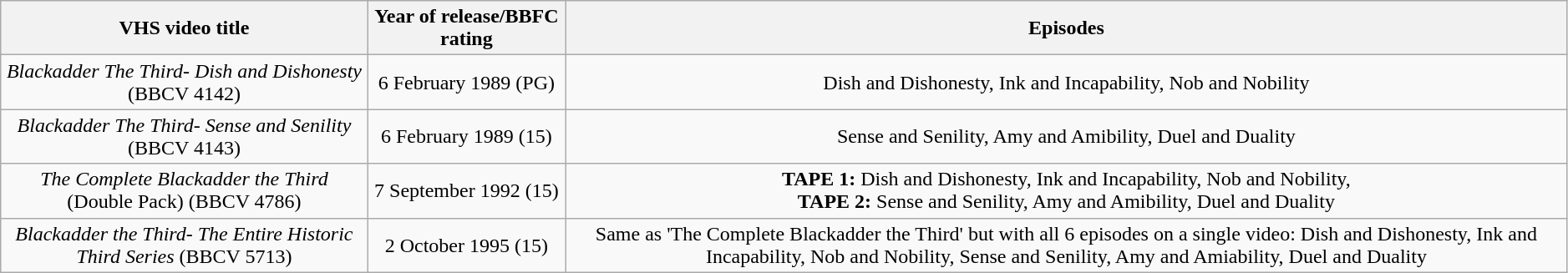<table class="wikitable" width=99%>
<tr>
<th>VHS video title</th>
<th>Year of release/BBFC rating</th>
<th>Episodes</th>
</tr>
<tr>
<td align="center"><em>Blackadder The Third- Dish and Dishonesty</em> (BBCV 4142)</td>
<td align="center">6 February 1989 (PG)</td>
<td align="center">Dish and Dishonesty, Ink and Incapability, Nob and Nobility</td>
</tr>
<tr>
<td align="center"><em>Blackadder The Third- Sense and Senility</em> (BBCV 4143)</td>
<td align="center">6 February 1989 (15)</td>
<td align="center">Sense and Senility, Amy and Amibility, Duel and Duality</td>
</tr>
<tr>
<td align="center"><em>The Complete Blackadder the Third</em> (Double Pack) (BBCV 4786)</td>
<td align="center">7 September 1992 (15)</td>
<td align="center"><strong>TAPE 1:</strong> Dish and Dishonesty, Ink and Incapability, Nob and Nobility,<br><strong>TAPE 2:</strong> Sense and Senility, Amy and Amibility, Duel and Duality</td>
</tr>
<tr>
<td align="center"><em>Blackadder the Third- The Entire Historic Third Series</em> (BBCV 5713)</td>
<td align="center">2 October 1995 (15)</td>
<td align="center">Same as 'The Complete Blackadder the Third' but with all 6 episodes on a single video: Dish and Dishonesty, Ink and Incapability, Nob and Nobility, Sense and Senility, Amy and Amiability, Duel and Duality</td>
</tr>
</table>
